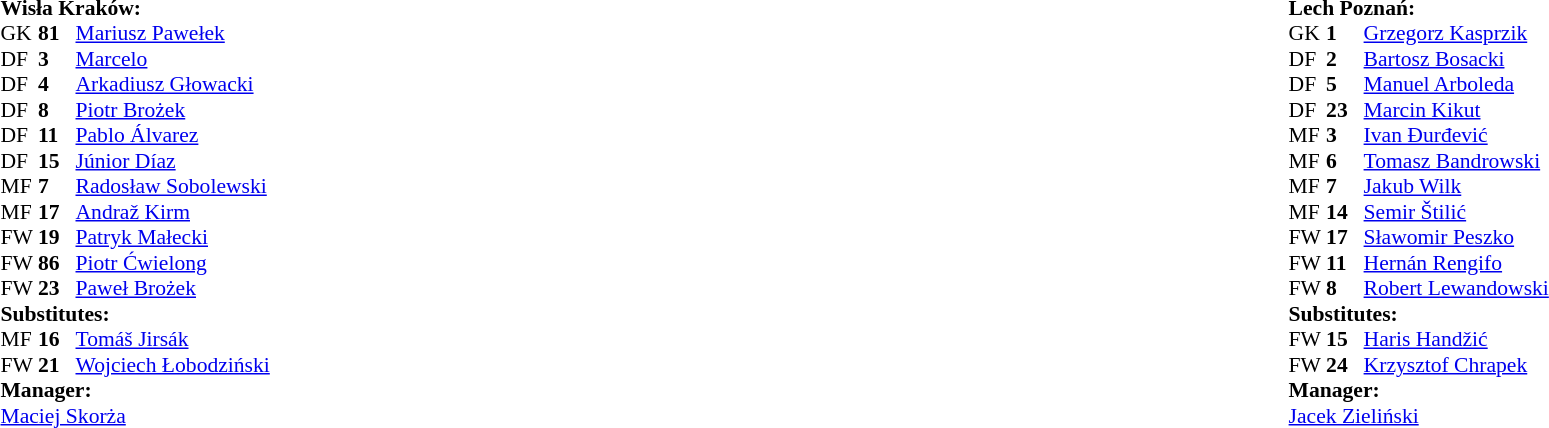<table width="100%">
<tr>
<td valign="top" width="50%"><br><table style="font-size: 90%" cellspacing="0" cellpadding="0">
<tr>
<td colspan="4"><br><strong>Wisła Kraków:</strong></td>
</tr>
<tr>
<th width=25></th>
<th width=25></th>
</tr>
<tr>
<td>GK</td>
<td><strong>81</strong></td>
<td> <a href='#'>Mariusz Pawełek</a></td>
</tr>
<tr>
<td>DF</td>
<td><strong>3</strong></td>
<td> <a href='#'>Marcelo</a></td>
<td></td>
</tr>
<tr>
<td>DF</td>
<td><strong>4</strong></td>
<td> <a href='#'>Arkadiusz Głowacki</a></td>
</tr>
<tr>
<td>DF</td>
<td><strong>8</strong></td>
<td> <a href='#'>Piotr Brożek</a></td>
</tr>
<tr>
<td>DF</td>
<td><strong>11</strong></td>
<td> <a href='#'>Pablo Álvarez</a></td>
</tr>
<tr>
<td>DF</td>
<td><strong>15</strong></td>
<td> <a href='#'>Júnior Díaz</a></td>
<td></td>
<td></td>
</tr>
<tr>
<td>MF</td>
<td><strong>7</strong></td>
<td> <a href='#'>Radosław Sobolewski</a></td>
</tr>
<tr>
<td>MF</td>
<td><strong>17</strong></td>
<td> <a href='#'>Andraž Kirm</a></td>
</tr>
<tr>
<td>FW</td>
<td><strong>19</strong></td>
<td> <a href='#'>Patryk Małecki</a></td>
</tr>
<tr>
<td>FW</td>
<td><strong>86</strong></td>
<td> <a href='#'>Piotr Ćwielong</a></td>
<td></td>
<td></td>
</tr>
<tr>
<td>FW</td>
<td><strong>23</strong></td>
<td> <a href='#'>Paweł Brożek</a></td>
<td></td>
</tr>
<tr>
<td colspan=3><strong>Substitutes:</strong></td>
</tr>
<tr>
<td>MF</td>
<td><strong>16</strong></td>
<td> <a href='#'>Tomáš Jirsák</a></td>
<td></td>
<td></td>
</tr>
<tr>
<td>FW</td>
<td><strong>21</strong></td>
<td> <a href='#'>Wojciech Łobodziński</a></td>
<td></td>
<td></td>
</tr>
<tr>
<td colspan=3><strong>Manager:</strong></td>
</tr>
<tr>
<td colspan="4"> <a href='#'>Maciej Skorża</a></td>
</tr>
</table>
</td>
<td valign="top"></td>
<td valign="top" width="50%"><br><table style="font-size: 90%" cellspacing="0" cellpadding="0" align=center>
<tr>
<td colspan="4"><br><strong>Lech Poznań:</strong></td>
</tr>
<tr>
<th width=25></th>
<th width=25></th>
</tr>
<tr>
<td>GK</td>
<td><strong>1</strong></td>
<td> <a href='#'>Grzegorz Kasprzik</a></td>
</tr>
<tr>
<td>DF</td>
<td><strong>2</strong></td>
<td> <a href='#'>Bartosz Bosacki</a></td>
</tr>
<tr>
<td>DF</td>
<td><strong>5</strong></td>
<td> <a href='#'>Manuel Arboleda</a></td>
</tr>
<tr>
<td>DF</td>
<td><strong>23</strong></td>
<td> <a href='#'>Marcin Kikut</a></td>
</tr>
<tr>
<td>MF</td>
<td><strong>3</strong></td>
<td> <a href='#'>Ivan Đurđević</a></td>
</tr>
<tr>
<td>MF</td>
<td><strong>6</strong></td>
<td> <a href='#'>Tomasz Bandrowski</a></td>
</tr>
<tr>
<td>MF</td>
<td><strong>7</strong></td>
<td> <a href='#'>Jakub Wilk</a></td>
<td></td>
<td></td>
</tr>
<tr>
<td>MF</td>
<td><strong>14</strong></td>
<td> <a href='#'>Semir Štilić</a></td>
</tr>
<tr>
<td>FW</td>
<td><strong>17</strong></td>
<td> <a href='#'>Sławomir Peszko</a></td>
</tr>
<tr>
<td>FW</td>
<td><strong>11</strong></td>
<td> <a href='#'>Hernán Rengifo</a></td>
<td></td>
<td></td>
</tr>
<tr>
<td>FW</td>
<td><strong>8</strong></td>
<td> <a href='#'>Robert Lewandowski</a></td>
</tr>
<tr>
<td colspan=3><strong>Substitutes:</strong></td>
</tr>
<tr>
<td>FW</td>
<td><strong>15</strong></td>
<td> <a href='#'>Haris Handžić</a></td>
<td></td>
<td></td>
</tr>
<tr>
<td>FW</td>
<td><strong>24</strong></td>
<td> <a href='#'>Krzysztof Chrapek</a></td>
<td></td>
<td></td>
</tr>
<tr>
<td colspan=3><strong>Manager:</strong></td>
</tr>
<tr>
<td colspan="4"> <a href='#'>Jacek Zieliński</a></td>
</tr>
</table>
</td>
</tr>
</table>
